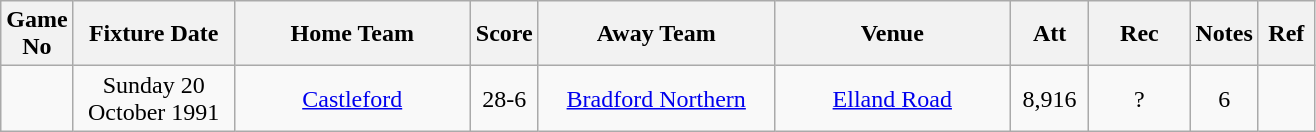<table class="wikitable" style="text-align:center;">
<tr>
<th width=20 abbr="No">Game No</th>
<th width=100 abbr="Date">Fixture Date</th>
<th width=150 abbr="Home Team">Home Team</th>
<th width=20 abbr="Score">Score</th>
<th width=150 abbr="Away Team">Away Team</th>
<th width=150 abbr="Venue">Venue</th>
<th width=45 abbr="Att">Att</th>
<th width=60 abbr="Rec">Rec</th>
<th width=20 abbr="Notes">Notes</th>
<th width=30 abbr="Ref">Ref</th>
</tr>
<tr>
<td></td>
<td>Sunday 20 October 1991</td>
<td><a href='#'>Castleford</a></td>
<td>28-6</td>
<td><a href='#'>Bradford Northern</a></td>
<td><a href='#'>Elland Road</a></td>
<td>8,916</td>
<td>?</td>
<td>6</td>
<td></td>
</tr>
</table>
